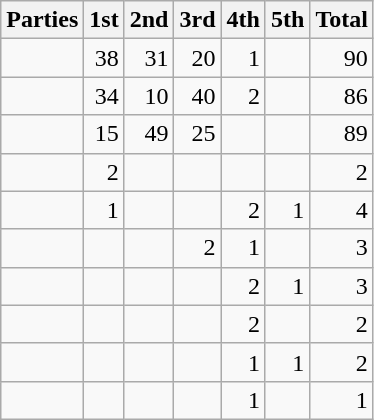<table class="wikitable" style="text-align:right;">
<tr>
<th style="text-align:left;">Parties</th>
<th>1st</th>
<th>2nd</th>
<th>3rd</th>
<th>4th</th>
<th>5th</th>
<th>Total</th>
</tr>
<tr>
<td style="text-align:left;"></td>
<td>38</td>
<td>31</td>
<td>20</td>
<td>1</td>
<td></td>
<td>90</td>
</tr>
<tr>
<td style="text-align:left;"></td>
<td>34</td>
<td>10</td>
<td>40</td>
<td>2</td>
<td></td>
<td>86</td>
</tr>
<tr>
<td style="text-align:left;"></td>
<td>15</td>
<td>49</td>
<td>25</td>
<td></td>
<td></td>
<td>89</td>
</tr>
<tr>
<td style="text-align:left;"></td>
<td>2</td>
<td></td>
<td></td>
<td></td>
<td></td>
<td>2</td>
</tr>
<tr>
<td style="text-align:left;"></td>
<td>1</td>
<td></td>
<td></td>
<td>2</td>
<td>1</td>
<td>4</td>
</tr>
<tr>
<td style="text-align:left;"></td>
<td></td>
<td></td>
<td>2</td>
<td>1</td>
<td></td>
<td>3</td>
</tr>
<tr>
<td style="text-align:left;"></td>
<td></td>
<td></td>
<td></td>
<td>2</td>
<td>1</td>
<td>3</td>
</tr>
<tr>
<td style="text-align:left;"></td>
<td></td>
<td></td>
<td></td>
<td>2</td>
<td></td>
<td>2</td>
</tr>
<tr>
<td style="text-align:left;"></td>
<td></td>
<td></td>
<td></td>
<td>1</td>
<td>1</td>
<td>2</td>
</tr>
<tr>
<td style="text-align:left;"></td>
<td></td>
<td></td>
<td></td>
<td>1</td>
<td></td>
<td>1</td>
</tr>
</table>
